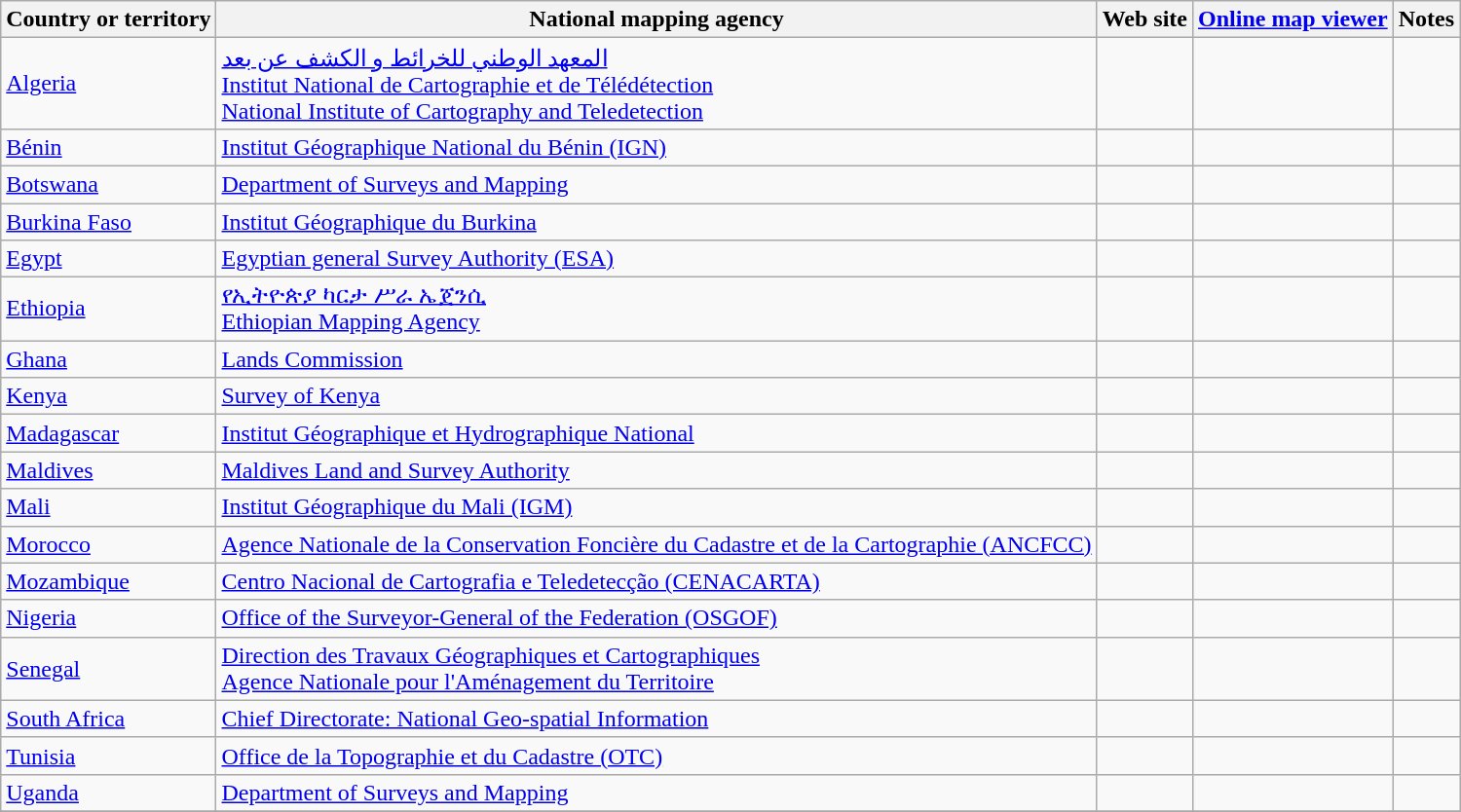<table class="wikitable">
<tr>
<th>Country or territory</th>
<th>National mapping agency</th>
<th>Web site</th>
<th><a href='#'>Online map viewer</a></th>
<th>Notes</th>
</tr>
<tr>
<td><a href='#'>Algeria</a></td>
<td><a href='#'>المعهد الوطني للخرائط و الكشف عن بعد</a><br><a href='#'>Institut National de Cartographie et de Télédétection</a><br><a href='#'>National Institute of Cartography and Teledetection</a></td>
<td> </td>
<td></td>
<td></td>
</tr>
<tr>
<td><a href='#'>Bénin</a></td>
<td><a href='#'>Institut Géographique National du Bénin (IGN)</a></td>
<td></td>
<td><br></td>
<td></td>
</tr>
<tr>
<td><a href='#'>Botswana</a></td>
<td><a href='#'>Department of Surveys and Mapping</a></td>
<td></td>
<td></td>
<td></td>
</tr>
<tr>
<td><a href='#'>Burkina Faso</a></td>
<td><a href='#'>Institut Géographique du Burkina</a></td>
<td></td>
<td></td>
<td></td>
</tr>
<tr>
<td><a href='#'>Egypt</a></td>
<td><a href='#'>Egyptian general Survey Authority (ESA)</a></td>
<td> </td>
<td></td>
<td></td>
</tr>
<tr>
<td><a href='#'>Ethiopia</a></td>
<td><a href='#'>የኢትዮጵያ ካርታ ሥራ ኤጀንሲ<br>Ethiopian Mapping Agency</a></td>
<td></td>
<td></td>
<td></td>
</tr>
<tr>
<td><a href='#'>Ghana</a></td>
<td><a href='#'>Lands Commission</a></td>
<td></td>
<td></td>
<td></td>
</tr>
<tr>
<td><a href='#'>Kenya</a></td>
<td><a href='#'>Survey of Kenya</a></td>
<td></td>
<td></td>
<td></td>
</tr>
<tr>
<td><a href='#'>Madagascar</a></td>
<td><a href='#'>Institut Géographique et Hydrographique National</a></td>
<td> </td>
<td></td>
<td></td>
</tr>
<tr>
<td><a href='#'>Maldives</a></td>
<td><a href='#'>Maldives Land and Survey Authority</a></td>
<td></td>
<td></td>
<td></td>
</tr>
<tr>
<td><a href='#'>Mali</a></td>
<td><a href='#'>Institut Géographique du Mali (IGM)</a></td>
<td> </td>
<td></td>
<td></td>
</tr>
<tr>
<td><a href='#'>Morocco</a></td>
<td><a href='#'>Agence Nationale de la Conservation Foncière du Cadastre et de la Cartographie (ANCFCC)</a></td>
<td></td>
<td></td>
<td></td>
</tr>
<tr>
<td><a href='#'>Mozambique</a></td>
<td><a href='#'>Centro Nacional de Cartografia e Teledetecção (CENACARTA)</a></td>
<td></td>
<td></td>
<td></td>
</tr>
<tr>
<td><a href='#'>Nigeria</a></td>
<td><a href='#'>Office of the Surveyor-General of the Federation (OSGOF)</a></td>
<td></td>
<td></td>
<td></td>
</tr>
<tr>
<td><a href='#'>Senegal</a></td>
<td><a href='#'>Direction des Travaux Géographiques et Cartographiques</a><br><a href='#'>Agence Nationale pour l'Aménagement du Territoire</a></td>
<td><br></td>
<td></td>
<td></td>
</tr>
<tr>
<td><a href='#'>South Africa</a></td>
<td><a href='#'>Chief Directorate: National Geo-spatial Information</a></td>
<td></td>
<td></td>
<td></td>
</tr>
<tr>
<td><a href='#'>Tunisia</a></td>
<td><a href='#'>Office de la Topographie et du Cadastre (OTC)</a></td>
<td></td>
<td></td>
<td></td>
</tr>
<tr>
<td><a href='#'>Uganda</a></td>
<td><a href='#'>Department of Surveys and Mapping</a></td>
<td></td>
<td></td>
<td></td>
</tr>
<tr>
</tr>
<tr>
</tr>
</table>
